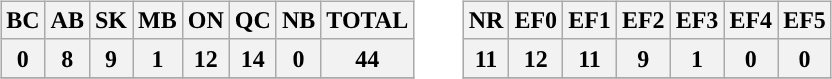<table style="margin-left: auto; margin-right: auto; border: none;">
<tr>
<td><br><table class="wikitable">
<tr>
<th>BC</th>
<th>AB</th>
<th>SK</th>
<th>MB</th>
<th>ON</th>
<th>QC</th>
<th>NB</th>
<th>TOTAL</th>
</tr>
<tr>
<th>0</th>
<th>8</th>
<th>9</th>
<th>1</th>
<th>12</th>
<th>14</th>
<th>0</th>
<th>44</th>
</tr>
<tr>
</tr>
</table>
</td>
<td></td>
<td></td>
<td></td>
<td><br><table class="wikitable">
<tr>
<th style="background-color:#">NR</th>
<th style="background-color:#">EF0</th>
<th style="background-color:#">EF1</th>
<th style="background-color:#">EF2</th>
<th style="background-color:#">EF3</th>
<th style="background-color:#">EF4</th>
<th style="background-color:#">EF5</th>
</tr>
<tr>
<th>11</th>
<th>12</th>
<th>11</th>
<th>9</th>
<th>1</th>
<th>0</th>
<th>0</th>
</tr>
<tr>
</tr>
</table>
</td>
</tr>
</table>
